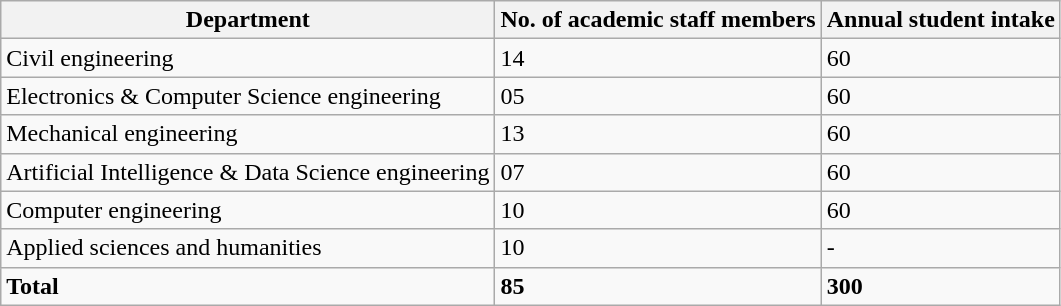<table class="wikitable">
<tr>
<th>Department</th>
<th>No. of academic staff members</th>
<th>Annual student intake</th>
</tr>
<tr>
<td>Civil engineering</td>
<td>14</td>
<td>60</td>
</tr>
<tr>
<td>Electronics & Computer Science engineering</td>
<td>05</td>
<td>60</td>
</tr>
<tr>
<td>Mechanical engineering</td>
<td>13</td>
<td>60</td>
</tr>
<tr>
<td>Artificial Intelligence & Data Science engineering</td>
<td>07</td>
<td>60</td>
</tr>
<tr>
<td>Computer engineering</td>
<td>10</td>
<td>60</td>
</tr>
<tr>
<td>Applied sciences and humanities</td>
<td>10</td>
<td>-</td>
</tr>
<tr>
<td><strong>Total</strong></td>
<td><strong>85</strong></td>
<td><strong>300</strong></td>
</tr>
</table>
